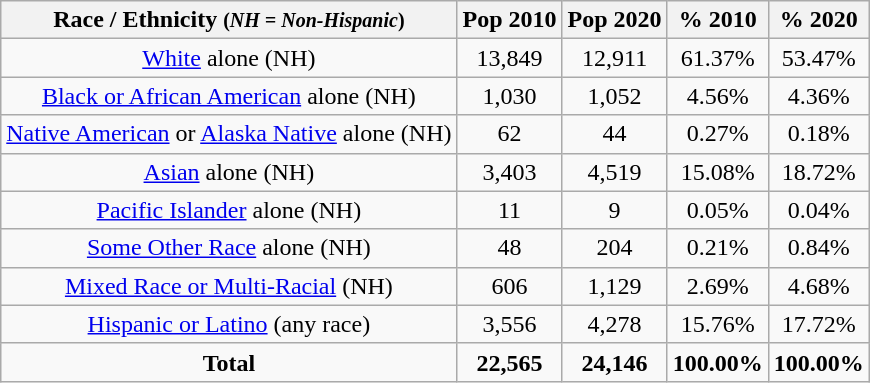<table class="wikitable" style="text-align:center;">
<tr>
<th>Race / Ethnicity <small>(<em>NH = Non-Hispanic</em>)</small></th>
<th>Pop 2010</th>
<th>Pop 2020</th>
<th>% 2010</th>
<th>% 2020</th>
</tr>
<tr>
<td><a href='#'>White</a> alone (NH)</td>
<td>13,849</td>
<td>12,911</td>
<td>61.37%</td>
<td>53.47%</td>
</tr>
<tr>
<td><a href='#'>Black or African American</a> alone (NH)</td>
<td>1,030</td>
<td>1,052</td>
<td>4.56%</td>
<td>4.36%</td>
</tr>
<tr>
<td><a href='#'>Native American</a> or <a href='#'>Alaska Native</a> alone (NH)</td>
<td>62</td>
<td>44</td>
<td>0.27%</td>
<td>0.18%</td>
</tr>
<tr>
<td><a href='#'>Asian</a> alone (NH)</td>
<td>3,403</td>
<td>4,519</td>
<td>15.08%</td>
<td>18.72%</td>
</tr>
<tr>
<td><a href='#'>Pacific Islander</a> alone (NH)</td>
<td>11</td>
<td>9</td>
<td>0.05%</td>
<td>0.04%</td>
</tr>
<tr>
<td><a href='#'>Some Other Race</a> alone (NH)</td>
<td>48</td>
<td>204</td>
<td>0.21%</td>
<td>0.84%</td>
</tr>
<tr>
<td><a href='#'>Mixed Race or Multi-Racial</a> (NH)</td>
<td>606</td>
<td>1,129</td>
<td>2.69%</td>
<td>4.68%</td>
</tr>
<tr>
<td><a href='#'>Hispanic or Latino</a> (any race)</td>
<td>3,556</td>
<td>4,278</td>
<td>15.76%</td>
<td>17.72%</td>
</tr>
<tr>
<td><strong>Total</strong></td>
<td><strong>22,565</strong></td>
<td><strong>24,146</strong></td>
<td><strong>100.00%</strong></td>
<td><strong>100.00%</strong></td>
</tr>
</table>
